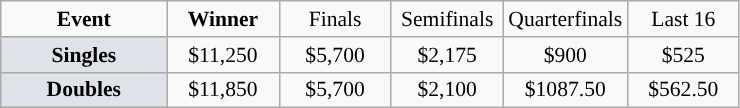<table class=wikitable style="font-size:90%;text-align:center">
<tr>
<td style="width:104px;"><strong>Event</strong></td>
<td style="width:68px;"><strong>Winner</strong></td>
<td style="width:68px;">Finals</td>
<td style="width:68px;">Semifinals</td>
<td style="width:68px;">Quarterfinals</td>
<td style="width:68px;">Last 16</td>
</tr>
<tr>
<td style="background:#dfe2e9;"><strong>Singles</strong></td>
<td>$11,250</td>
<td>$5,700</td>
<td>$2,175</td>
<td>$900</td>
<td>$525</td>
</tr>
<tr>
<td style="background:#dfe2e9;"><strong>Doubles</strong></td>
<td>$11,850</td>
<td>$5,700</td>
<td>$2,100</td>
<td>$1087.50</td>
<td>$562.50</td>
</tr>
</table>
